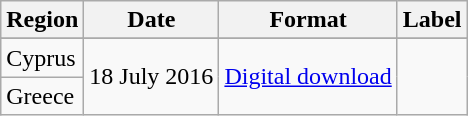<table class=wikitable>
<tr>
<th>Region</th>
<th>Date</th>
<th>Format</th>
<th>Label</th>
</tr>
<tr>
</tr>
<tr>
<td>Cyprus</td>
<td rowspan="2">18 July 2016</td>
<td rowspan="2"><a href='#'>Digital download</a></td>
<td rowspan="2"></td>
</tr>
<tr>
<td>Greece</td>
</tr>
</table>
